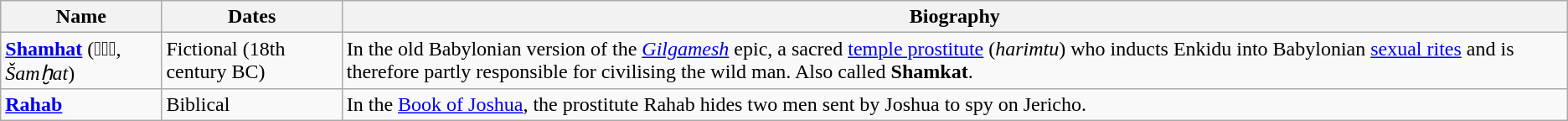<table class="wikitable">
<tr>
<th>Name</th>
<th>Dates</th>
<th>Biography</th>
</tr>
<tr>
<td><strong><a href='#'>Shamhat</a></strong> (𒊩𒌑𒉺, <em>Šamḫat</em>)</td>
<td>Fictional (18th century BC)</td>
<td>In the old Babylonian version of the <em><a href='#'>Gilgamesh</a></em> epic, a sacred <a href='#'>temple prostitute</a> (<em>harimtu</em>) who inducts Enkidu into Babylonian <a href='#'>sexual rites</a> and is therefore partly responsible for civilising the wild man. Also called <strong>Shamkat</strong>.</td>
</tr>
<tr>
<td><strong><a href='#'>Rahab</a></strong></td>
<td>Biblical</td>
<td>In the <a href='#'>Book of Joshua</a>, the prostitute Rahab hides two men sent by Joshua to spy on Jericho.</td>
</tr>
</table>
